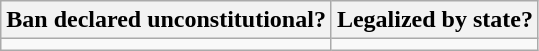<table class="wikitable">
<tr>
<th>Ban declared unconstitutional?</th>
<th>Legalized by state?</th>
</tr>
<tr>
<td></td>
<td></td>
</tr>
</table>
